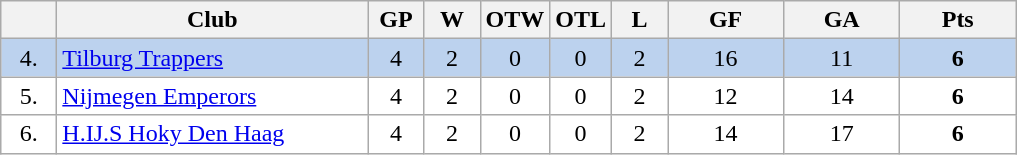<table class="wikitable">
<tr>
<th width="30"></th>
<th width="200">Club</th>
<th width="30">GP</th>
<th width="30">W</th>
<th width="30">OTW</th>
<th width="30">OTL</th>
<th width="30">L</th>
<th width="70">GF</th>
<th width="70">GA</th>
<th width="70">Pts</th>
</tr>
<tr bgcolor="#BCD2EE" align="center">
<td>4.</td>
<td align="left"><a href='#'>Tilburg Trappers</a></td>
<td>4</td>
<td>2</td>
<td>0</td>
<td>0</td>
<td>2</td>
<td>16</td>
<td>11</td>
<td><strong>6</strong></td>
</tr>
<tr bgcolor="#FFFFFF" align="center">
<td>5.</td>
<td align="left"><a href='#'>Nijmegen Emperors</a></td>
<td>4</td>
<td>2</td>
<td>0</td>
<td>0</td>
<td>2</td>
<td>12</td>
<td>14</td>
<td><strong>6</strong></td>
</tr>
<tr bgcolor="#FFFFFF" align="center">
<td>6.</td>
<td align="left"><a href='#'>H.IJ.S Hoky Den Haag</a></td>
<td>4</td>
<td>2</td>
<td>0</td>
<td>0</td>
<td>2</td>
<td>14</td>
<td>17</td>
<td><strong>6</strong></td>
</tr>
</table>
